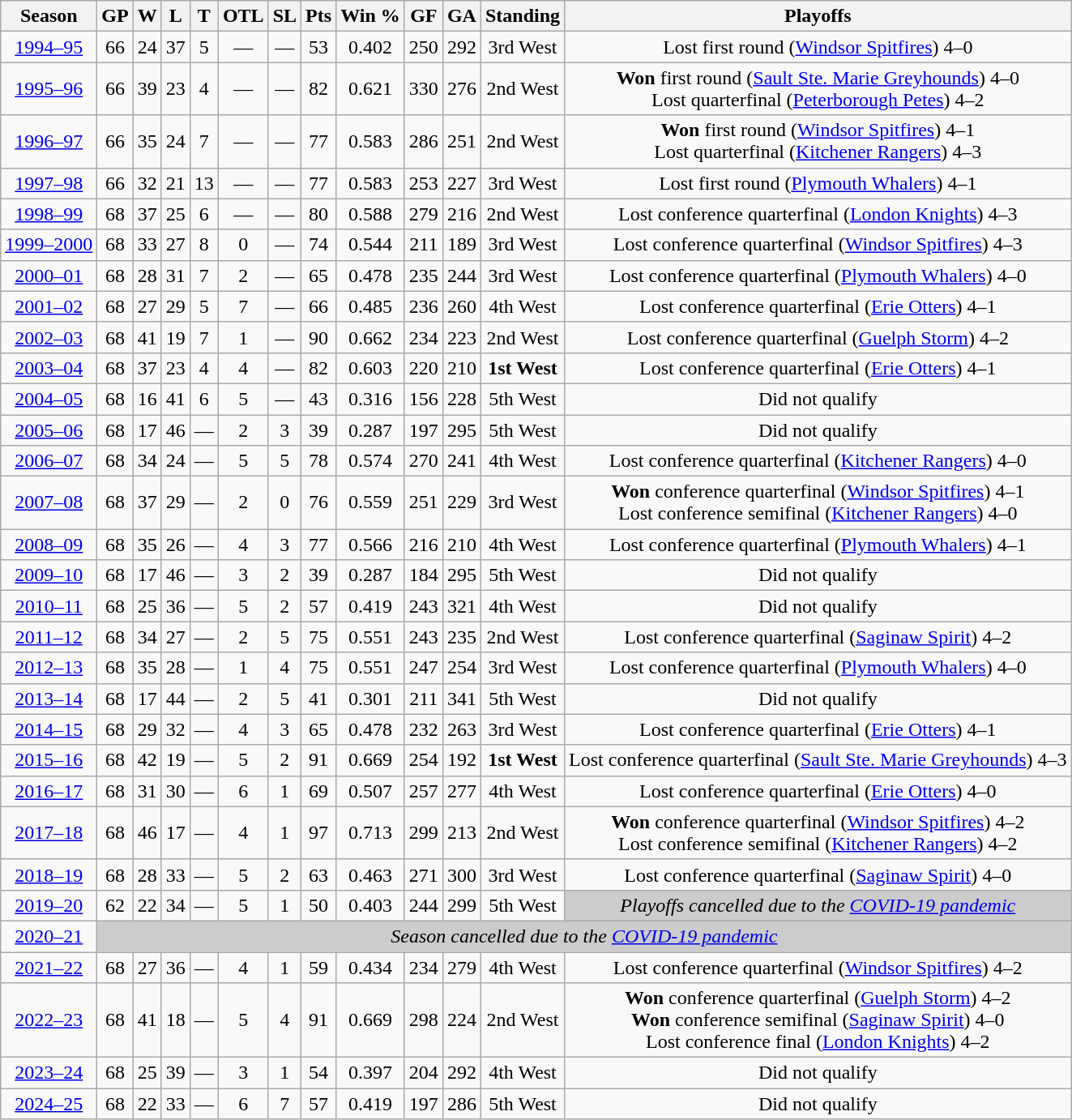<table class="wikitable" style="text-align:center">
<tr>
<th>Season</th>
<th>GP</th>
<th>W</th>
<th>L</th>
<th>T</th>
<th>OTL</th>
<th>SL</th>
<th>Pts</th>
<th>Win %</th>
<th>GF</th>
<th>GA</th>
<th>Standing</th>
<th>Playoffs</th>
</tr>
<tr>
<td><a href='#'>1994–95</a></td>
<td>66</td>
<td>24</td>
<td>37</td>
<td>5</td>
<td>—</td>
<td>—</td>
<td>53</td>
<td>0.402</td>
<td>250</td>
<td>292</td>
<td>3rd West</td>
<td>Lost first round (<a href='#'>Windsor Spitfires</a>) 4–0</td>
</tr>
<tr>
<td><a href='#'>1995–96</a></td>
<td>66</td>
<td>39</td>
<td>23</td>
<td>4</td>
<td>—</td>
<td>—</td>
<td>82</td>
<td>0.621</td>
<td>330</td>
<td>276</td>
<td>2nd West</td>
<td><strong>Won</strong> first round (<a href='#'>Sault Ste. Marie Greyhounds</a>) 4–0 <br> Lost quarterfinal (<a href='#'>Peterborough Petes</a>) 4–2</td>
</tr>
<tr>
<td><a href='#'>1996–97</a></td>
<td>66</td>
<td>35</td>
<td>24</td>
<td>7</td>
<td>—</td>
<td>—</td>
<td>77</td>
<td>0.583</td>
<td>286</td>
<td>251</td>
<td>2nd West</td>
<td><strong>Won</strong> first round (<a href='#'>Windsor Spitfires</a>) 4–1 <br> Lost quarterfinal (<a href='#'>Kitchener Rangers</a>) 4–3</td>
</tr>
<tr>
<td><a href='#'>1997–98</a></td>
<td>66</td>
<td>32</td>
<td>21</td>
<td>13</td>
<td>—</td>
<td>—</td>
<td>77</td>
<td>0.583</td>
<td>253</td>
<td>227</td>
<td>3rd West</td>
<td>Lost first round (<a href='#'>Plymouth Whalers</a>) 4–1</td>
</tr>
<tr>
<td><a href='#'>1998–99</a></td>
<td>68</td>
<td>37</td>
<td>25</td>
<td>6</td>
<td>—</td>
<td>—</td>
<td>80</td>
<td>0.588</td>
<td>279</td>
<td>216</td>
<td>2nd West</td>
<td>Lost conference quarterfinal (<a href='#'>London Knights</a>) 4–3</td>
</tr>
<tr>
<td><a href='#'>1999–2000</a></td>
<td>68</td>
<td>33</td>
<td>27</td>
<td>8</td>
<td>0</td>
<td>—</td>
<td>74</td>
<td>0.544</td>
<td>211</td>
<td>189</td>
<td>3rd West</td>
<td>Lost conference quarterfinal (<a href='#'>Windsor Spitfires</a>) 4–3</td>
</tr>
<tr>
<td><a href='#'>2000–01</a></td>
<td>68</td>
<td>28</td>
<td>31</td>
<td>7</td>
<td>2</td>
<td>—</td>
<td>65</td>
<td>0.478</td>
<td>235</td>
<td>244</td>
<td>3rd West</td>
<td>Lost conference quarterfinal (<a href='#'>Plymouth Whalers</a>) 4–0</td>
</tr>
<tr>
<td><a href='#'>2001–02</a></td>
<td>68</td>
<td>27</td>
<td>29</td>
<td>5</td>
<td>7</td>
<td>—</td>
<td>66</td>
<td>0.485</td>
<td>236</td>
<td>260</td>
<td>4th West</td>
<td>Lost conference quarterfinal (<a href='#'>Erie Otters</a>) 4–1</td>
</tr>
<tr>
<td><a href='#'>2002–03</a></td>
<td>68</td>
<td>41</td>
<td>19</td>
<td>7</td>
<td>1</td>
<td>—</td>
<td>90</td>
<td>0.662</td>
<td>234</td>
<td>223</td>
<td>2nd West</td>
<td>Lost conference quarterfinal (<a href='#'>Guelph Storm</a>) 4–2</td>
</tr>
<tr>
<td><a href='#'>2003–04</a></td>
<td>68</td>
<td>37</td>
<td>23</td>
<td>4</td>
<td>4</td>
<td>—</td>
<td>82</td>
<td>0.603</td>
<td>220</td>
<td>210</td>
<td><strong>1st West</strong></td>
<td>Lost conference quarterfinal (<a href='#'>Erie Otters</a>) 4–1</td>
</tr>
<tr>
<td><a href='#'>2004–05</a></td>
<td>68</td>
<td>16</td>
<td>41</td>
<td>6</td>
<td>5</td>
<td>—</td>
<td>43</td>
<td>0.316</td>
<td>156</td>
<td>228</td>
<td>5th West</td>
<td>Did not qualify</td>
</tr>
<tr>
<td><a href='#'>2005–06</a></td>
<td>68</td>
<td>17</td>
<td>46</td>
<td>—</td>
<td>2</td>
<td>3</td>
<td>39</td>
<td>0.287</td>
<td>197</td>
<td>295</td>
<td>5th West</td>
<td>Did not qualify</td>
</tr>
<tr>
<td><a href='#'>2006–07</a></td>
<td>68</td>
<td>34</td>
<td>24</td>
<td>—</td>
<td>5</td>
<td>5</td>
<td>78</td>
<td>0.574</td>
<td>270</td>
<td>241</td>
<td>4th West</td>
<td>Lost conference quarterfinal (<a href='#'>Kitchener Rangers</a>) 4–0</td>
</tr>
<tr>
<td><a href='#'>2007–08</a></td>
<td>68</td>
<td>37</td>
<td>29</td>
<td>—</td>
<td>2</td>
<td>0</td>
<td>76</td>
<td>0.559</td>
<td>251</td>
<td>229</td>
<td>3rd West</td>
<td><strong>Won</strong> conference quarterfinal (<a href='#'>Windsor Spitfires</a>) 4–1 <br> Lost conference semifinal (<a href='#'>Kitchener Rangers</a>) 4–0</td>
</tr>
<tr>
<td><a href='#'>2008–09</a></td>
<td>68</td>
<td>35</td>
<td>26</td>
<td>—</td>
<td>4</td>
<td>3</td>
<td>77</td>
<td>0.566</td>
<td>216</td>
<td>210</td>
<td>4th West</td>
<td>Lost conference quarterfinal (<a href='#'>Plymouth Whalers</a>) 4–1</td>
</tr>
<tr>
<td><a href='#'>2009–10</a></td>
<td>68</td>
<td>17</td>
<td>46</td>
<td>—</td>
<td>3</td>
<td>2</td>
<td>39</td>
<td>0.287</td>
<td>184</td>
<td>295</td>
<td>5th West</td>
<td>Did not qualify</td>
</tr>
<tr>
<td><a href='#'>2010–11</a></td>
<td>68</td>
<td>25</td>
<td>36</td>
<td>—</td>
<td>5</td>
<td>2</td>
<td>57</td>
<td>0.419</td>
<td>243</td>
<td>321</td>
<td>4th West</td>
<td>Did not qualify</td>
</tr>
<tr>
<td><a href='#'>2011–12</a></td>
<td>68</td>
<td>34</td>
<td>27</td>
<td>—</td>
<td>2</td>
<td>5</td>
<td>75</td>
<td>0.551</td>
<td>243</td>
<td>235</td>
<td>2nd West</td>
<td>Lost conference quarterfinal (<a href='#'>Saginaw Spirit</a>) 4–2</td>
</tr>
<tr>
<td><a href='#'>2012–13</a></td>
<td>68</td>
<td>35</td>
<td>28</td>
<td>—</td>
<td>1</td>
<td>4</td>
<td>75</td>
<td>0.551</td>
<td>247</td>
<td>254</td>
<td>3rd West</td>
<td>Lost conference quarterfinal (<a href='#'>Plymouth Whalers</a>) 4–0</td>
</tr>
<tr>
<td><a href='#'>2013–14</a></td>
<td>68</td>
<td>17</td>
<td>44</td>
<td>—</td>
<td>2</td>
<td>5</td>
<td>41</td>
<td>0.301</td>
<td>211</td>
<td>341</td>
<td>5th West</td>
<td>Did not qualify</td>
</tr>
<tr>
<td><a href='#'>2014–15</a></td>
<td>68</td>
<td>29</td>
<td>32</td>
<td>—</td>
<td>4</td>
<td>3</td>
<td>65</td>
<td>0.478</td>
<td>232</td>
<td>263</td>
<td>3rd West</td>
<td>Lost conference quarterfinal (<a href='#'>Erie Otters</a>) 4–1</td>
</tr>
<tr>
<td><a href='#'>2015–16</a></td>
<td>68</td>
<td>42</td>
<td>19</td>
<td>—</td>
<td>5</td>
<td>2</td>
<td>91</td>
<td>0.669</td>
<td>254</td>
<td>192</td>
<td><strong>1st West</strong></td>
<td>Lost conference quarterfinal (<a href='#'>Sault Ste. Marie Greyhounds</a>) 4–3</td>
</tr>
<tr>
<td><a href='#'>2016–17</a></td>
<td>68</td>
<td>31</td>
<td>30</td>
<td>—</td>
<td>6</td>
<td>1</td>
<td>69</td>
<td>0.507</td>
<td>257</td>
<td>277</td>
<td>4th West</td>
<td>Lost conference quarterfinal (<a href='#'>Erie Otters</a>) 4–0</td>
</tr>
<tr>
<td><a href='#'>2017–18</a></td>
<td>68</td>
<td>46</td>
<td>17</td>
<td>—</td>
<td>4</td>
<td>1</td>
<td>97</td>
<td>0.713</td>
<td>299</td>
<td>213</td>
<td>2nd West</td>
<td><strong>Won</strong> conference quarterfinal (<a href='#'>Windsor Spitfires</a>) 4–2 <br> Lost conference semifinal (<a href='#'>Kitchener Rangers</a>) 4–2</td>
</tr>
<tr>
<td><a href='#'>2018–19</a></td>
<td>68</td>
<td>28</td>
<td>33</td>
<td>—</td>
<td>5</td>
<td>2</td>
<td>63</td>
<td>0.463</td>
<td>271</td>
<td>300</td>
<td>3rd West</td>
<td>Lost conference quarterfinal (<a href='#'>Saginaw Spirit</a>) 4–0</td>
</tr>
<tr>
<td><a href='#'>2019–20</a></td>
<td>62</td>
<td>22</td>
<td>34</td>
<td>—</td>
<td>5</td>
<td>1</td>
<td>50</td>
<td>0.403</td>
<td>244</td>
<td>299</td>
<td>5th West</td>
<td bgcolor="#CCCCCC"><em>Playoffs cancelled due to the <a href='#'>COVID-19 pandemic</a></em></td>
</tr>
<tr>
<td><a href='#'>2020–21</a></td>
<td colspan="12" bgcolor="#CCCCCC"><em>Season cancelled due to the <a href='#'>COVID-19 pandemic</a></em></td>
</tr>
<tr>
<td><a href='#'>2021–22</a></td>
<td>68</td>
<td>27</td>
<td>36</td>
<td>—</td>
<td>4</td>
<td>1</td>
<td>59</td>
<td>0.434</td>
<td>234</td>
<td>279</td>
<td>4th West</td>
<td>Lost conference quarterfinal (<a href='#'>Windsor Spitfires</a>) 4–2</td>
</tr>
<tr>
<td><a href='#'>2022–23</a></td>
<td>68</td>
<td>41</td>
<td>18</td>
<td>—</td>
<td>5</td>
<td>4</td>
<td>91</td>
<td>0.669</td>
<td>298</td>
<td>224</td>
<td>2nd West</td>
<td><strong>Won</strong> conference quarterfinal (<a href='#'>Guelph Storm</a>) 4–2 <br> <strong>Won</strong> conference semifinal (<a href='#'>Saginaw Spirit</a>) 4–0 <br> Lost conference final (<a href='#'>London Knights</a>) 4–2</td>
</tr>
<tr>
<td><a href='#'>2023–24</a></td>
<td>68</td>
<td>25</td>
<td>39</td>
<td>—</td>
<td>3</td>
<td>1</td>
<td>54</td>
<td>0.397</td>
<td>204</td>
<td>292</td>
<td>4th West</td>
<td>Did not qualify</td>
</tr>
<tr>
<td><a href='#'>2024–25</a></td>
<td>68</td>
<td>22</td>
<td>33</td>
<td>—</td>
<td>6</td>
<td>7</td>
<td>57</td>
<td>0.419</td>
<td>197</td>
<td>286</td>
<td>5th West</td>
<td>Did not qualify</td>
</tr>
</table>
